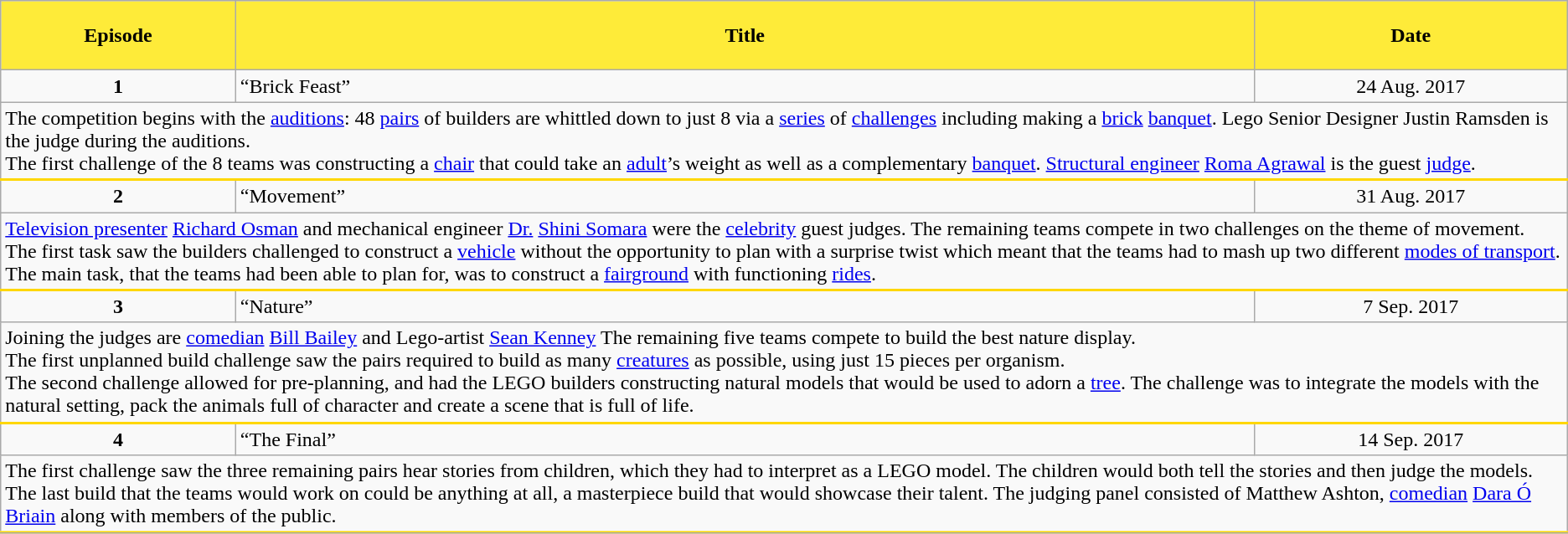<table class="wikitable" style="text-align: center;">
<tr>
<th scope="col" style="height: 3em; width:15%; background-color:#FEEB39;">Episode</th>
<th scope="col" style="width:65%; background-color:#FEEB39;">Title</th>
<th scope="col" style="width:20%; background-color:#FEEB39;">Date</th>
</tr>
<tr>
<td><strong>1</strong></td>
<td style="text-align: left;">“Brick Feast”</td>
<td>24 Aug. 2017</td>
</tr>
<tr>
<td colspan="3" style="text-align: left; border-bottom:2px solid gold;">The competition begins with the <a href='#'>auditions</a>: 48 <a href='#'>pairs</a> of builders are whittled down to just 8 via a <a href='#'>series</a> of <a href='#'>challenges</a> including making a <a href='#'>brick</a> <a href='#'>banquet</a>. Lego Senior Designer Justin Ramsden is the judge during the auditions.<br>The first challenge of the 8 teams was constructing a <a href='#'>chair</a> that could take an <a href='#'>adult</a>’s weight as well as a complementary <a href='#'>banquet</a>. <a href='#'>Structural engineer</a> <a href='#'>Roma Agrawal</a> is the guest <a href='#'>judge</a>.</td>
</tr>
<tr>
<td><strong>2</strong></td>
<td style="text-align: left;">“Movement”</td>
<td>31 Aug. 2017</td>
</tr>
<tr>
<td colspan="3" style="text-align: left; border-bottom:2px solid gold;"><a href='#'>Television presenter</a> <a href='#'>Richard Osman</a> and mechanical engineer <a href='#'>Dr.</a> <a href='#'>Shini Somara</a> were the <a href='#'>celebrity</a> guest judges. The remaining teams compete in two challenges on the theme of movement.<br>The first task saw the builders challenged to construct a <a href='#'>vehicle</a> without the opportunity to plan with a surprise twist which meant that the teams had to mash up two different <a href='#'>modes of transport</a>.<br>The main task, that the teams had been able to plan for, was to construct a <a href='#'>fairground</a> with functioning <a href='#'>rides</a>.</td>
</tr>
<tr>
<td><strong>3</strong></td>
<td style="text-align: left;">“Nature”</td>
<td>7 Sep. 2017</td>
</tr>
<tr>
<td colspan="3" style="text-align: left; border-bottom:2px solid gold;">Joining the judges are <a href='#'>comedian</a> <a href='#'>Bill Bailey</a> and Lego-artist <a href='#'>Sean Kenney</a> The remaining five teams compete to build the best nature display.<br>The first unplanned build challenge saw the pairs required to build as many <a href='#'>creatures</a> as possible, using just 15 pieces per organism.<br>The second challenge allowed for pre-planning, and had the LEGO builders constructing natural models that would be used to adorn a <a href='#'>tree</a>. The challenge was to integrate the models with the natural setting, pack the animals full of character and create a scene that is full of life.</td>
</tr>
<tr>
<td><strong>4</strong></td>
<td style="text-align: left;">“The Final”</td>
<td>14 Sep. 2017</td>
</tr>
<tr>
<td colspan="3" style="text-align: left; border-bottom:2px solid gold;">The first challenge saw the three remaining pairs hear stories from children, which they had to interpret as a LEGO model. The children would both tell the stories and then judge the models.<br>The last build that the teams would work on could be anything at all, a masterpiece build that would showcase their talent. The judging panel consisted of Matthew Ashton, <a href='#'>comedian</a> <a href='#'>Dara Ó Briain</a> along with members of the public.</td>
</tr>
<tr>
</tr>
</table>
